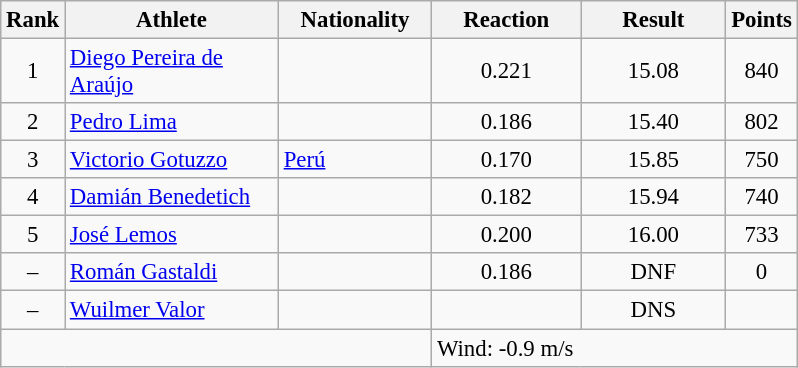<table class="wikitable"  style="width:35em; font-size:95%; text-align:center;">
<tr>
<th>Rank</th>
<th style="width:150px;">Athlete</th>
<th width=100>Nationality</th>
<th width=100>Reaction</th>
<th width=100>Result</th>
<th>Points</th>
</tr>
<tr>
<td>1</td>
<td align=left><a href='#'>Diego Pereira de Araújo</a></td>
<td align=left></td>
<td>0.221</td>
<td>15.08</td>
<td>840</td>
</tr>
<tr>
<td>2</td>
<td align=left><a href='#'>Pedro Lima</a></td>
<td align=left></td>
<td>0.186</td>
<td>15.40</td>
<td>802</td>
</tr>
<tr>
<td>3</td>
<td align=left><a href='#'>Victorio Gotuzzo</a></td>
<td align=left> <a href='#'>Perú</a></td>
<td>0.170</td>
<td>15.85</td>
<td>750</td>
</tr>
<tr>
<td>4</td>
<td align=left><a href='#'>Damián Benedetich</a></td>
<td align=left></td>
<td>0.182</td>
<td>15.94</td>
<td>740</td>
</tr>
<tr>
<td>5</td>
<td align=left><a href='#'>José Lemos</a></td>
<td align=left></td>
<td>0.200</td>
<td>16.00</td>
<td>733</td>
</tr>
<tr>
<td>–</td>
<td align=left><a href='#'>Román Gastaldi</a></td>
<td align=left></td>
<td>0.186</td>
<td>DNF</td>
<td>0</td>
</tr>
<tr>
<td>–</td>
<td align=left><a href='#'>Wuilmer Valor</a></td>
<td align=left></td>
<td></td>
<td>DNS</td>
<td></td>
</tr>
<tr class="sortbottom">
<td colspan=3></td>
<td colspan="3" style="text-align:left;">Wind: -0.9 m/s</td>
</tr>
</table>
